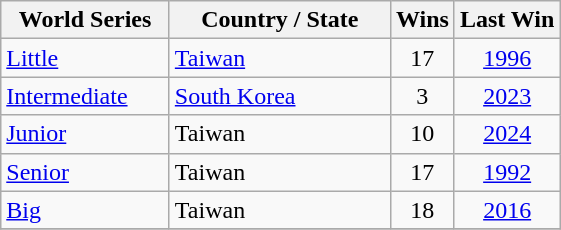<table class="wikitable">
<tr>
<th width=105>World Series</th>
<th width=140>Country / State</th>
<th>Wins</th>
<th>Last Win</th>
</tr>
<tr>
<td><a href='#'>Little</a></td>
<td> <a href='#'>Taiwan</a></td>
<td align="center">17</td>
<td align="center"><a href='#'>1996</a></td>
</tr>
<tr>
<td><a href='#'>Intermediate</a></td>
<td> <a href='#'>South Korea</a></td>
<td align="center">3</td>
<td align="center"><a href='#'>2023</a></td>
</tr>
<tr>
<td><a href='#'>Junior</a></td>
<td> Taiwan</td>
<td align="center">10</td>
<td align="center"><a href='#'>2024</a></td>
</tr>
<tr>
<td><a href='#'>Senior</a></td>
<td> Taiwan</td>
<td align="center">17</td>
<td align="center"><a href='#'>1992</a></td>
</tr>
<tr>
<td><a href='#'>Big</a></td>
<td> Taiwan</td>
<td align="center">18</td>
<td align="center"><a href='#'>2016</a></td>
</tr>
<tr>
</tr>
</table>
